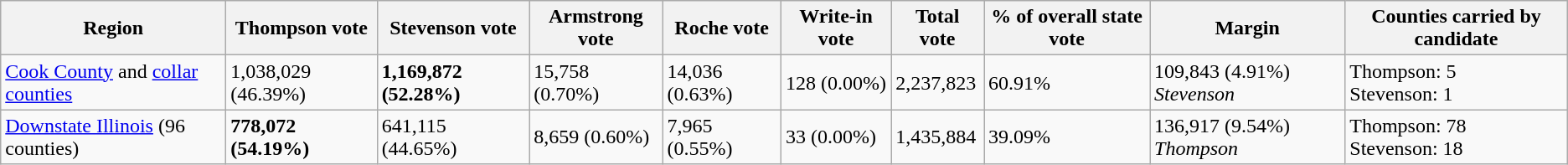<table class="wikitable">
<tr>
<th>Region</th>
<th>Thompson vote</th>
<th>Stevenson vote</th>
<th>Armstrong vote</th>
<th>Roche vote</th>
<th>Write-in vote</th>
<th>Total vote</th>
<th>% of overall state vote</th>
<th>Margin</th>
<th>Counties carried by candidate</th>
</tr>
<tr>
<td><a href='#'>Cook County</a> and <a href='#'>collar counties</a></td>
<td>1,038,029 (46.39%)</td>
<td><strong>1,169,872 (52.28%)</strong></td>
<td>15,758 (0.70%)</td>
<td>14,036 (0.63%)</td>
<td>128 (0.00%)</td>
<td>2,237,823</td>
<td>60.91%</td>
<td>109,843 (4.91%) <em>Stevenson</em></td>
<td>Thompson: 5<br>Stevenson: 1</td>
</tr>
<tr>
<td><a href='#'>Downstate Illinois</a> (96 counties)</td>
<td><strong>778,072 (54.19%)</strong></td>
<td>641,115 (44.65%)</td>
<td>8,659 (0.60%)</td>
<td>7,965 (0.55%)</td>
<td>33 (0.00%)</td>
<td>1,435,884</td>
<td>39.09%</td>
<td>136,917 (9.54%) <em>Thompson</em></td>
<td>Thompson: 78<br>Stevenson: 18</td>
</tr>
</table>
